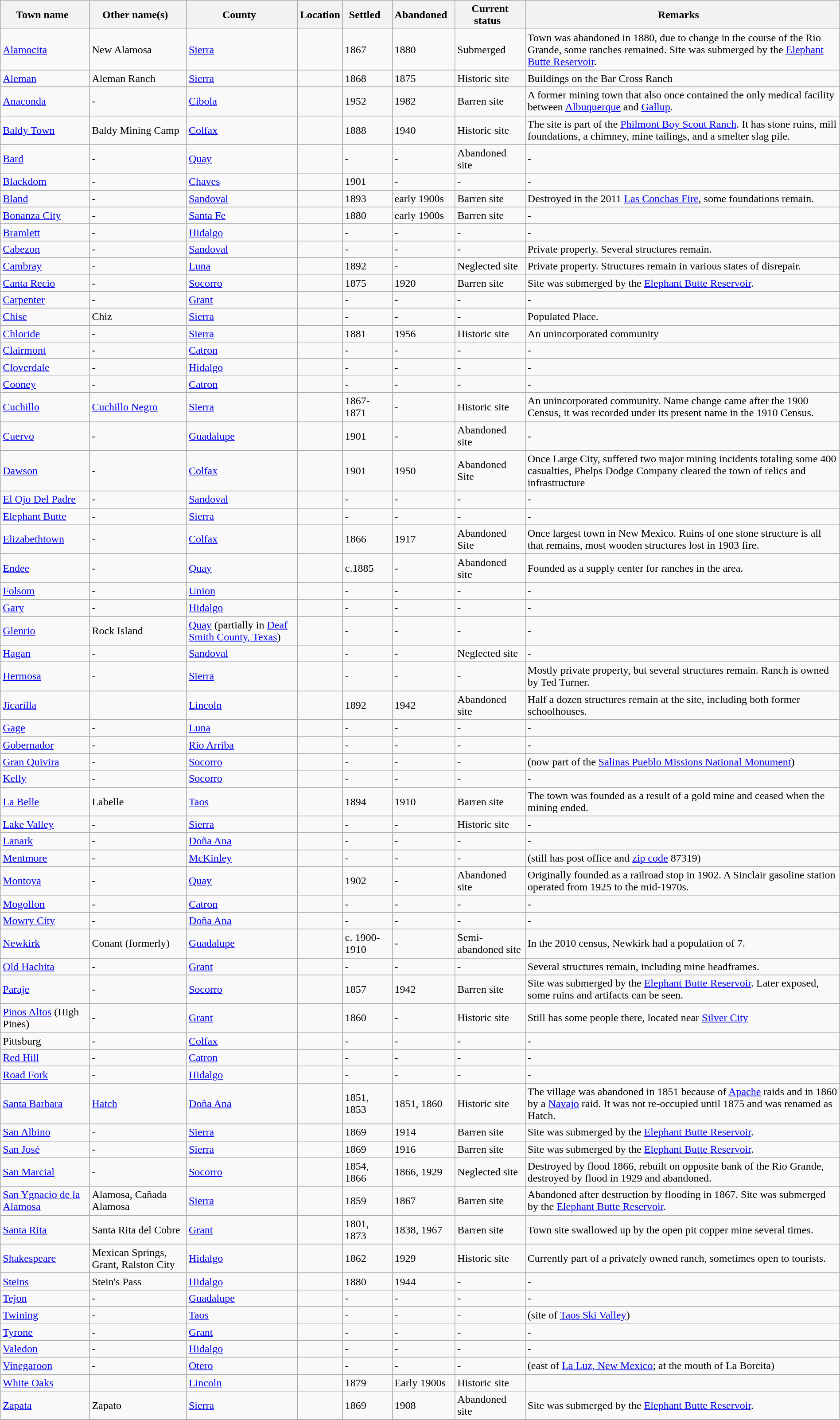<table class="wikitable sortable" style="width:100%">
<tr>
<th width="*"><strong>Town name</strong>  </th>
<th width="*"><strong>Other name(s)</strong>  </th>
<th width="*"><strong>County</strong>  </th>
<th>Location</th>
<th width="*"><strong>Settled</strong>  </th>
<th width="*"><strong>Abandoned</strong>  </th>
<th width="*"><strong>Current status</strong>  </th>
<th width="*" class="unsortable"><strong>Remarks</strong>   </th>
</tr>
<tr>
<td><a href='#'>Alamocita</a></td>
<td>New Alamosa</td>
<td><a href='#'>Sierra</a></td>
<td></td>
<td>1867</td>
<td>1880</td>
<td>Submerged</td>
<td>Town was abandoned in 1880, due to change in the course of the Rio Grande, some ranches remained.  Site was submerged by the <a href='#'>Elephant Butte Reservoir</a>.</td>
</tr>
<tr>
<td><a href='#'>Aleman</a></td>
<td>Aleman Ranch</td>
<td><a href='#'>Sierra</a></td>
<td></td>
<td>1868</td>
<td>1875</td>
<td>Historic site</td>
<td>Buildings on the Bar Cross Ranch</td>
</tr>
<tr>
<td><a href='#'>Anaconda</a></td>
<td>-</td>
<td><a href='#'>Cibola</a></td>
<td></td>
<td>1952</td>
<td>1982</td>
<td>Barren site</td>
<td>A former mining town that also once contained the only medical facility between <a href='#'>Albuquerque</a> and <a href='#'>Gallup</a>.</td>
</tr>
<tr>
<td><a href='#'>Baldy Town</a></td>
<td>Baldy Mining Camp</td>
<td><a href='#'>Colfax</a></td>
<td></td>
<td>1888</td>
<td>1940</td>
<td>Historic site</td>
<td>The site is part of the <a href='#'>Philmont Boy Scout Ranch</a>.  It has stone ruins, mill foundations, a chimney, mine tailings, and a smelter slag pile.</td>
</tr>
<tr>
<td><a href='#'>Bard</a></td>
<td>-</td>
<td><a href='#'>Quay</a></td>
<td></td>
<td>-</td>
<td>-</td>
<td>Abandoned site</td>
<td>-</td>
</tr>
<tr>
<td><a href='#'>Blackdom</a></td>
<td>-</td>
<td><a href='#'>Chaves</a></td>
<td></td>
<td>1901</td>
<td>-</td>
<td>-</td>
<td>-</td>
</tr>
<tr>
<td><a href='#'>Bland</a></td>
<td>-</td>
<td><a href='#'>Sandoval</a></td>
<td></td>
<td>1893</td>
<td>early 1900s</td>
<td>Barren site</td>
<td>Destroyed in the 2011 <a href='#'>Las Conchas Fire</a>, some foundations remain.</td>
</tr>
<tr>
<td><a href='#'>Bonanza City</a></td>
<td>-</td>
<td><a href='#'>Santa Fe</a></td>
<td></td>
<td>1880</td>
<td>early 1900s</td>
<td>Barren site</td>
<td>-</td>
</tr>
<tr>
<td><a href='#'>Bramlett</a></td>
<td>-</td>
<td><a href='#'>Hidalgo</a></td>
<td></td>
<td>-</td>
<td>-</td>
<td>-</td>
<td>-</td>
</tr>
<tr>
<td><a href='#'>Cabezon</a></td>
<td>-</td>
<td><a href='#'>Sandoval</a></td>
<td></td>
<td>-</td>
<td>-</td>
<td>-</td>
<td>Private property.  Several structures remain.</td>
</tr>
<tr>
<td><a href='#'>Cambray</a></td>
<td>-</td>
<td><a href='#'>Luna</a></td>
<td></td>
<td>1892</td>
<td>-</td>
<td>Neglected site</td>
<td>Private property. Structures remain in various states of disrepair.</td>
</tr>
<tr>
<td><a href='#'>Canta Recio</a></td>
<td>-</td>
<td><a href='#'>Socorro</a></td>
<td></td>
<td>1875</td>
<td>1920</td>
<td>Barren site</td>
<td>Site was submerged by the <a href='#'>Elephant Butte Reservoir</a>.</td>
</tr>
<tr>
<td><a href='#'>Carpenter</a></td>
<td>-</td>
<td><a href='#'>Grant</a></td>
<td></td>
<td>-</td>
<td>-</td>
<td>-</td>
<td>-</td>
</tr>
<tr>
<td><a href='#'>Chise</a></td>
<td>Chiz</td>
<td><a href='#'>Sierra</a></td>
<td></td>
<td>-</td>
<td>-</td>
<td>-</td>
<td>Populated Place.</td>
</tr>
<tr>
<td><a href='#'>Chloride</a></td>
<td>-</td>
<td><a href='#'>Sierra</a></td>
<td></td>
<td>1881</td>
<td>1956</td>
<td>Historic site</td>
<td>An unincorporated community </td>
</tr>
<tr>
<td><a href='#'>Clairmont</a></td>
<td>-</td>
<td><a href='#'>Catron</a></td>
<td></td>
<td>-</td>
<td>-</td>
<td>-</td>
<td>-</td>
</tr>
<tr>
<td><a href='#'>Cloverdale</a></td>
<td>-</td>
<td><a href='#'>Hidalgo</a></td>
<td></td>
<td>-</td>
<td>-</td>
<td>-</td>
<td>-</td>
</tr>
<tr>
<td><a href='#'>Cooney</a></td>
<td>-</td>
<td><a href='#'>Catron</a></td>
<td></td>
<td>-</td>
<td>-</td>
<td>-</td>
<td>-</td>
</tr>
<tr>
<td><a href='#'>Cuchillo</a></td>
<td><a href='#'>Cuchillo Negro</a></td>
<td><a href='#'>Sierra</a></td>
<td></td>
<td>1867-1871</td>
<td>-</td>
<td>Historic site</td>
<td>An unincorporated community.  Name change came after the 1900 Census, it was recorded under its present name in the 1910 Census.</td>
</tr>
<tr>
<td><a href='#'>Cuervo</a></td>
<td>-</td>
<td><a href='#'>Guadalupe</a></td>
<td></td>
<td>1901</td>
<td>-</td>
<td>Abandoned site</td>
<td>-</td>
</tr>
<tr>
<td><a href='#'>Dawson</a></td>
<td>-</td>
<td><a href='#'>Colfax</a></td>
<td></td>
<td>1901</td>
<td>1950</td>
<td>Abandoned Site</td>
<td>Once Large City, suffered two major mining incidents totaling some 400 casualties, Phelps Dodge Company cleared the town of relics and infrastructure</td>
</tr>
<tr>
<td><a href='#'>El Ojo Del Padre</a></td>
<td>-</td>
<td><a href='#'>Sandoval</a></td>
<td></td>
<td>-</td>
<td>-</td>
<td>-</td>
<td>-</td>
</tr>
<tr>
<td><a href='#'>Elephant Butte</a></td>
<td>-</td>
<td><a href='#'>Sierra</a></td>
<td></td>
<td>-</td>
<td>-</td>
<td>-</td>
<td>-</td>
</tr>
<tr>
<td><a href='#'>Elizabethtown</a></td>
<td>-</td>
<td><a href='#'>Colfax</a></td>
<td></td>
<td>1866</td>
<td>1917</td>
<td>Abandoned Site</td>
<td>Once largest town in New Mexico. Ruins of one stone structure is all that remains, most wooden structures lost in 1903 fire.</td>
</tr>
<tr>
<td><a href='#'>Endee</a></td>
<td>-</td>
<td><a href='#'>Quay</a></td>
<td></td>
<td>c.1885</td>
<td>-</td>
<td>Abandoned site</td>
<td>Founded as a supply center for ranches in the area.</td>
</tr>
<tr>
<td><a href='#'>Folsom</a></td>
<td>-</td>
<td><a href='#'>Union</a></td>
<td></td>
<td>-</td>
<td>-</td>
<td>-</td>
<td>-</td>
</tr>
<tr>
<td><a href='#'>Gary</a></td>
<td>-</td>
<td><a href='#'>Hidalgo</a></td>
<td></td>
<td>-</td>
<td>-</td>
<td>-</td>
<td>-</td>
</tr>
<tr>
<td><a href='#'>Glenrio</a></td>
<td>Rock Island</td>
<td><a href='#'>Quay</a> (partially in <a href='#'>Deaf Smith County, Texas</a>)</td>
<td></td>
<td>-</td>
<td>-</td>
<td>-</td>
<td>-</td>
</tr>
<tr>
<td><a href='#'>Hagan</a></td>
<td>-</td>
<td><a href='#'>Sandoval</a></td>
<td></td>
<td>-</td>
<td>-</td>
<td>Neglected site</td>
<td>-</td>
</tr>
<tr>
<td><a href='#'>Hermosa</a></td>
<td>-</td>
<td><a href='#'>Sierra</a></td>
<td></td>
<td>-</td>
<td>-</td>
<td>-</td>
<td>Mostly private property, but several structures remain.  Ranch is owned by Ted Turner.</td>
</tr>
<tr>
<td><a href='#'>Jicarilla</a></td>
<td></td>
<td><a href='#'>Lincoln</a></td>
<td></td>
<td>1892</td>
<td>1942</td>
<td>Abandoned site</td>
<td>Half a dozen structures remain at the site, including both former schoolhouses.</td>
</tr>
<tr>
<td><a href='#'>Gage</a></td>
<td>-</td>
<td><a href='#'>Luna</a></td>
<td></td>
<td>-</td>
<td>-</td>
<td>-</td>
<td>-</td>
</tr>
<tr>
<td><a href='#'>Gobernador</a></td>
<td>-</td>
<td><a href='#'>Rio Arriba</a></td>
<td></td>
<td>-</td>
<td>-</td>
<td>-</td>
<td>-</td>
</tr>
<tr>
<td><a href='#'>Gran Quivira</a></td>
<td>-</td>
<td><a href='#'>Socorro</a></td>
<td></td>
<td>-</td>
<td>-</td>
<td>-</td>
<td>(now part of the <a href='#'>Salinas Pueblo Missions National Monument</a>)</td>
</tr>
<tr>
<td><a href='#'>Kelly</a></td>
<td>-</td>
<td><a href='#'>Socorro</a></td>
<td></td>
<td>-</td>
<td>-</td>
<td>-</td>
<td>-</td>
</tr>
<tr>
<td><a href='#'>La Belle</a></td>
<td>Labelle</td>
<td><a href='#'>Taos</a></td>
<td></td>
<td>1894</td>
<td>1910</td>
<td>Barren site</td>
<td>The town was founded as a result of a gold mine and ceased when the mining ended.</td>
</tr>
<tr>
<td><a href='#'>Lake Valley</a></td>
<td>-</td>
<td><a href='#'>Sierra</a></td>
<td></td>
<td>-</td>
<td>-</td>
<td>Historic site</td>
<td>-</td>
</tr>
<tr>
<td><a href='#'>Lanark</a></td>
<td>-</td>
<td><a href='#'>Doña Ana</a></td>
<td></td>
<td>-</td>
<td>-</td>
<td>-</td>
<td>-</td>
</tr>
<tr>
<td><a href='#'>Mentmore</a></td>
<td>-</td>
<td><a href='#'>McKinley</a></td>
<td></td>
<td>-</td>
<td>-</td>
<td>-</td>
<td>(still has post office and <a href='#'>zip code</a> 87319) </td>
</tr>
<tr>
<td><a href='#'>Montoya</a></td>
<td>-</td>
<td><a href='#'>Quay</a></td>
<td></td>
<td>1902</td>
<td>-</td>
<td>Abandoned site</td>
<td>Originally founded as a railroad stop in 1902. A Sinclair gasoline station operated from 1925 to the mid-1970s.</td>
</tr>
<tr>
<td><a href='#'>Mogollon</a></td>
<td>-</td>
<td><a href='#'>Catron</a></td>
<td></td>
<td>-</td>
<td>-</td>
<td>-</td>
<td>-</td>
</tr>
<tr>
<td><a href='#'>Mowry City</a></td>
<td>-</td>
<td><a href='#'>Doña Ana</a></td>
<td></td>
<td>-</td>
<td>-</td>
<td>-</td>
<td>-</td>
</tr>
<tr>
<td><a href='#'>Newkirk</a></td>
<td>Conant (formerly)</td>
<td><a href='#'>Guadalupe</a></td>
<td></td>
<td>c. 1900-1910</td>
<td>-</td>
<td>Semi-abandoned site</td>
<td>In the 2010 census, Newkirk had a population of 7.</td>
</tr>
<tr>
<td><a href='#'>Old Hachita</a></td>
<td>-</td>
<td><a href='#'>Grant</a></td>
<td></td>
<td>-</td>
<td>-</td>
<td>-</td>
<td>Several structures remain, including mine headframes.</td>
</tr>
<tr>
<td><a href='#'>Paraje</a></td>
<td>-</td>
<td><a href='#'>Socorro</a></td>
<td></td>
<td>1857</td>
<td>1942</td>
<td>Barren site</td>
<td>Site was submerged by the <a href='#'>Elephant Butte Reservoir</a>.  Later exposed, some ruins and artifacts can be seen.</td>
</tr>
<tr>
<td><a href='#'>Pinos Altos</a> (High Pines)</td>
<td>-</td>
<td><a href='#'>Grant</a></td>
<td></td>
<td>1860</td>
<td>-</td>
<td>Historic site</td>
<td>Still has some people there, located near <a href='#'>Silver City</a></td>
</tr>
<tr>
<td>Pittsburg</td>
<td>-</td>
<td><a href='#'>Colfax</a></td>
<td></td>
<td>-</td>
<td>-</td>
<td>-</td>
<td>-</td>
</tr>
<tr>
<td><a href='#'>Red Hill</a></td>
<td>-</td>
<td><a href='#'>Catron</a></td>
<td></td>
<td>-</td>
<td>-</td>
<td>-</td>
<td>-</td>
</tr>
<tr>
<td><a href='#'>Road Fork</a></td>
<td>-</td>
<td><a href='#'>Hidalgo</a></td>
<td></td>
<td>-</td>
<td>-</td>
<td>-</td>
<td>-</td>
</tr>
<tr>
<td><a href='#'>Santa Barbara</a></td>
<td><a href='#'>Hatch</a></td>
<td><a href='#'>Doña Ana</a></td>
<td></td>
<td>1851, 1853</td>
<td>1851, 1860</td>
<td>Historic site</td>
<td>The village was abandoned in 1851 because of <a href='#'>Apache</a> raids and in 1860 by a <a href='#'>Navajo</a> raid. It was not re-occupied until 1875 and was renamed as Hatch.</td>
</tr>
<tr>
<td><a href='#'>San Albino</a></td>
<td>-</td>
<td><a href='#'>Sierra</a></td>
<td></td>
<td>1869</td>
<td>1914</td>
<td>Barren site</td>
<td>Site was submerged by the <a href='#'>Elephant Butte Reservoir</a>.</td>
</tr>
<tr>
<td><a href='#'>San José</a></td>
<td>-</td>
<td><a href='#'>Sierra</a></td>
<td></td>
<td>1869</td>
<td>1916</td>
<td>Barren site</td>
<td>Site was submerged by the <a href='#'>Elephant Butte Reservoir</a>.</td>
</tr>
<tr>
<td><a href='#'>San Marcial</a></td>
<td>-</td>
<td><a href='#'>Socorro</a></td>
<td></td>
<td>1854, 1866</td>
<td>1866, 1929</td>
<td>Neglected site</td>
<td>Destroyed by flood 1866, rebuilt on opposite bank of the Rio Grande, destroyed by flood in 1929 and abandoned.</td>
</tr>
<tr>
<td><a href='#'>San Ygnacio de la Alamosa</a></td>
<td>Alamosa, Cañada Alamosa</td>
<td><a href='#'>Sierra</a></td>
<td></td>
<td>1859</td>
<td>1867</td>
<td>Barren site</td>
<td>Abandoned after destruction by flooding in 1867. Site was submerged by the <a href='#'>Elephant Butte Reservoir</a>.</td>
</tr>
<tr>
<td><a href='#'>Santa Rita</a></td>
<td>Santa Rita del Cobre</td>
<td><a href='#'>Grant</a></td>
<td></td>
<td>1801, 1873</td>
<td>1838, 1967</td>
<td>Barren site</td>
<td>Town site swallowed up by the open pit copper mine several times.</td>
</tr>
<tr>
<td><a href='#'>Shakespeare</a></td>
<td>Mexican Springs, Grant, Ralston City</td>
<td><a href='#'>Hidalgo</a></td>
<td></td>
<td>1862</td>
<td>1929</td>
<td>Historic site</td>
<td>Currently part of a privately owned ranch, sometimes open to tourists.</td>
</tr>
<tr>
<td><a href='#'>Steins</a></td>
<td>Stein's Pass</td>
<td><a href='#'>Hidalgo</a></td>
<td></td>
<td>1880</td>
<td>1944</td>
<td>-</td>
<td>-</td>
</tr>
<tr>
<td><a href='#'>Tejon</a></td>
<td>-</td>
<td><a href='#'>Guadalupe</a></td>
<td></td>
<td>-</td>
<td>-</td>
<td>-</td>
<td>-</td>
</tr>
<tr>
<td><a href='#'>Twining</a></td>
<td>-</td>
<td><a href='#'>Taos</a></td>
<td></td>
<td>-</td>
<td>-</td>
<td>-</td>
<td>(site of <a href='#'>Taos Ski Valley</a>)</td>
</tr>
<tr>
<td><a href='#'>Tyrone</a></td>
<td>-</td>
<td><a href='#'>Grant</a></td>
<td></td>
<td>-</td>
<td>-</td>
<td>-</td>
<td>-</td>
</tr>
<tr>
<td><a href='#'>Valedon</a></td>
<td>-</td>
<td><a href='#'>Hidalgo</a></td>
<td></td>
<td>-</td>
<td>-</td>
<td>-</td>
<td>-</td>
</tr>
<tr>
<td><a href='#'>Vinegaroon</a></td>
<td>-</td>
<td><a href='#'>Otero</a></td>
<td></td>
<td>-</td>
<td>-</td>
<td>-</td>
<td>(east of <a href='#'>La Luz, New Mexico</a>; at the mouth of La Borcita)</td>
</tr>
<tr>
<td><a href='#'>White Oaks</a></td>
<td></td>
<td><a href='#'>Lincoln</a></td>
<td></td>
<td>1879</td>
<td>Early 1900s</td>
<td>Historic site</td>
<td></td>
</tr>
<tr>
<td><a href='#'>Zapata</a></td>
<td>Zapato</td>
<td><a href='#'>Sierra</a></td>
<td></td>
<td>1869</td>
<td>1908</td>
<td>Abandoned site</td>
<td>Site was submerged by the <a href='#'>Elephant Butte Reservoir</a>.</td>
</tr>
<tr>
</tr>
</table>
